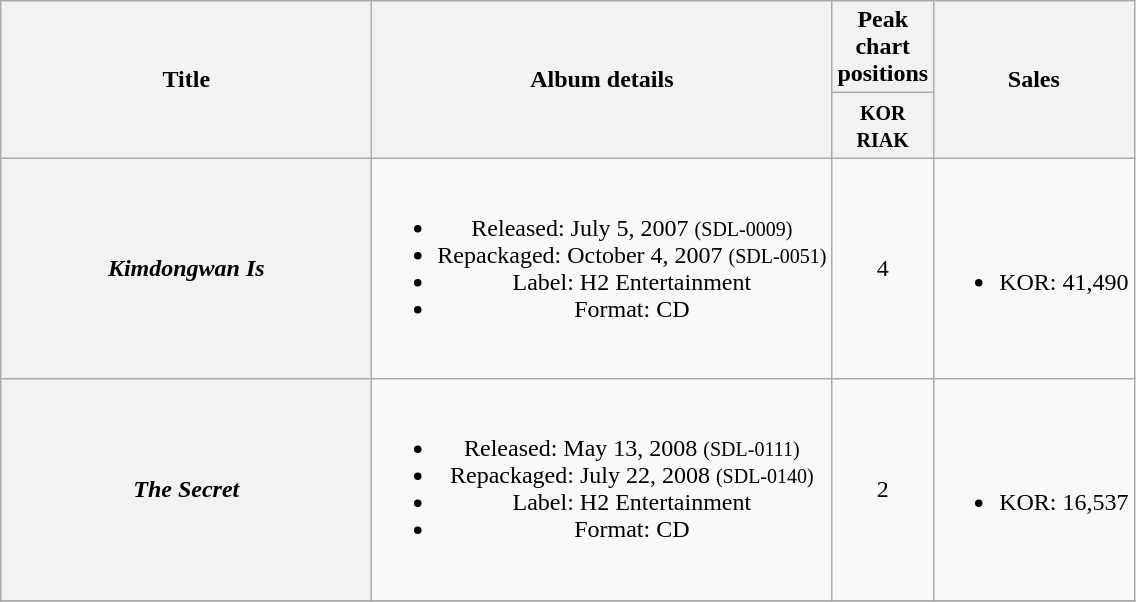<table class="wikitable plainrowheaders" style="text-align:center;">
<tr>
<th rowspan="2" scope="col" style="width:15em;">Title</th>
<th rowspan="2" scope="col">Album details</th>
<th scope="col">Peak chart positions</th>
<th rowspan="2" scope="col">Sales</th>
</tr>
<tr>
<th style="width:3em;"><small>KOR<br>RIAK</small><br></th>
</tr>
<tr>
<th scope="row"><em>Kimdongwan Is</em></th>
<td><br><ul><li>Released: July 5, 2007 <small>(SDL-0009)</small></li><li>Repackaged: October 4, 2007 <small>(SDL-0051)</small></li><li>Label: H2 Entertainment</li><li>Format: CD</li></ul><br></td>
<td>4</td>
<td><br><ul><li>KOR: 41,490</li></ul></td>
</tr>
<tr>
<th scope="row"><em>The Secret</em></th>
<td><br><ul><li>Released: May 13, 2008 <small>(SDL-0111)</small></li><li>Repackaged: July 22, 2008 <small>(SDL-0140)</small></li><li>Label:  H2 Entertainment</li><li>Format: CD</li></ul><br></td>
<td>2</td>
<td><br><ul><li>KOR: 16,537</li></ul></td>
</tr>
<tr>
</tr>
</table>
